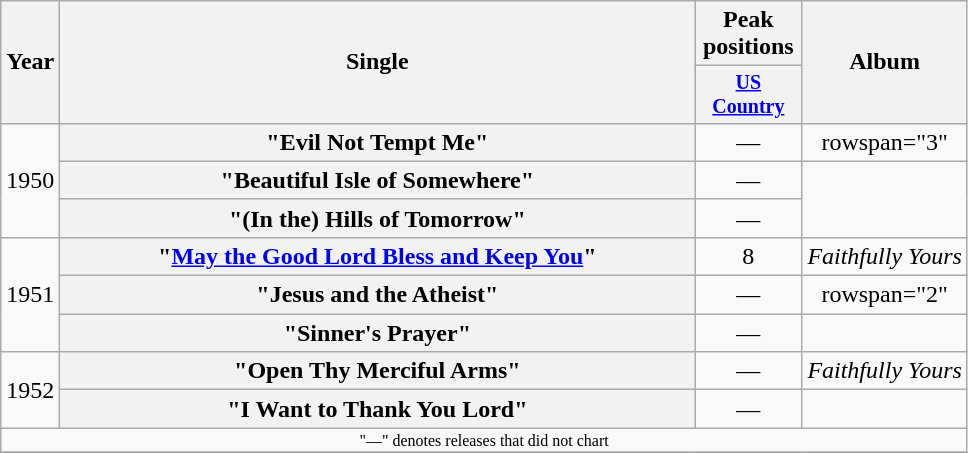<table class="wikitable plainrowheaders" style="text-align:center;">
<tr>
<th rowspan="2">Year</th>
<th rowspan="2" style="width:26em;">Single</th>
<th>Peak positions</th>
<th rowspan="2">Album</th>
</tr>
<tr style="font-size:smaller;">
<th width="65"><a href='#'>US Country</a><br></th>
</tr>
<tr>
<td rowspan="3">1950</td>
<th scope="row">"Evil Not Tempt Me"</th>
<td>—</td>
<td>rowspan="3" </td>
</tr>
<tr>
<th scope="row">"Beautiful Isle of Somewhere"</th>
<td>—</td>
</tr>
<tr>
<th scope="row">"(In the) Hills of Tomorrow"</th>
<td>—</td>
</tr>
<tr>
<td rowspan="3">1951</td>
<th scope="row">"<a href='#'>May the Good Lord Bless and Keep You</a>"</th>
<td>8</td>
<td align="left"><em>Faithfully Yours</em></td>
</tr>
<tr>
<th scope="row">"Jesus and the Atheist"</th>
<td>—</td>
<td>rowspan="2" </td>
</tr>
<tr>
<th scope="row">"Sinner's Prayer"</th>
<td>—</td>
</tr>
<tr>
<td rowspan="2">1952</td>
<th scope="row">"Open Thy Merciful Arms"</th>
<td>—</td>
<td align="left"><em>Faithfully Yours</em></td>
</tr>
<tr>
<th scope="row">"I Want to Thank You Lord"</th>
<td>—</td>
<td></td>
</tr>
<tr>
<td colspan="4" style="font-size: 8pt">"—" denotes releases that did not chart</td>
</tr>
<tr>
</tr>
</table>
